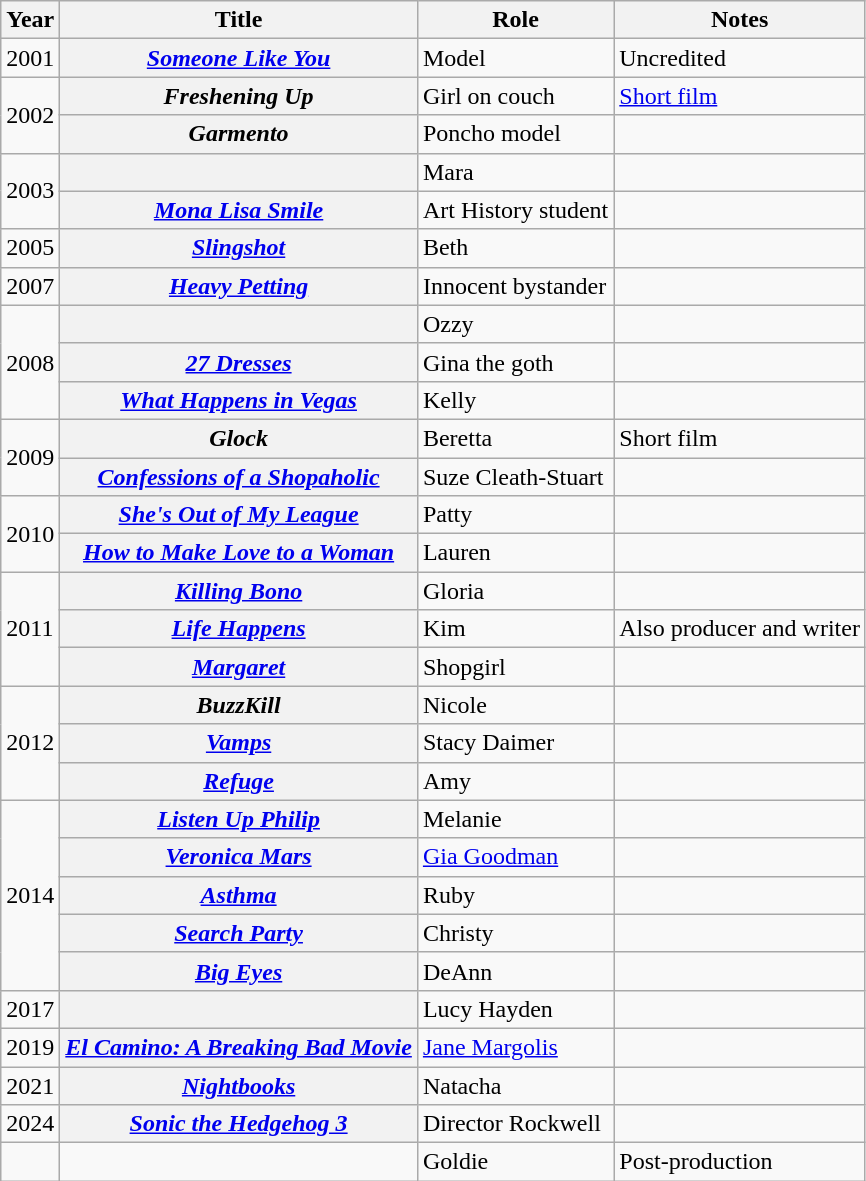<table class="wikitable plainrowheaders sortable">
<tr>
<th scope="col">Year</th>
<th scope="col">Title</th>
<th scope="col">Role</th>
<th scope="col" class="unsortable">Notes</th>
</tr>
<tr>
<td>2001</td>
<th scope="row"><em><a href='#'>Someone Like You</a></em></th>
<td>Model</td>
<td>Uncredited</td>
</tr>
<tr>
<td rowspan="2">2002</td>
<th scope="row"><em>Freshening Up</em></th>
<td>Girl on couch</td>
<td><a href='#'>Short film</a></td>
</tr>
<tr>
<th scope="row"><em>Garmento</em></th>
<td>Poncho model</td>
<td></td>
</tr>
<tr>
<td rowspan="2">2003</td>
<th scope="row"><em></em></th>
<td>Mara</td>
<td></td>
</tr>
<tr>
<th scope="row"><em><a href='#'>Mona Lisa Smile</a></em></th>
<td>Art History student</td>
<td></td>
</tr>
<tr>
<td>2005</td>
<th scope="row"><em><a href='#'>Slingshot</a></em></th>
<td>Beth</td>
<td></td>
</tr>
<tr>
<td>2007</td>
<th scope="row"><em><a href='#'>Heavy Petting</a></em></th>
<td>Innocent bystander</td>
<td></td>
</tr>
<tr>
<td rowspan="3">2008</td>
<th scope="row"><em></em></th>
<td>Ozzy</td>
<td></td>
</tr>
<tr>
<th scope="row"><em><a href='#'>27 Dresses</a></em></th>
<td>Gina the goth</td>
<td></td>
</tr>
<tr>
<th scope="row"><em><a href='#'>What Happens in Vegas</a></em></th>
<td>Kelly</td>
<td></td>
</tr>
<tr>
<td rowspan="2">2009</td>
<th scope="row"><em>Glock</em></th>
<td>Beretta</td>
<td>Short film</td>
</tr>
<tr>
<th scope="row"><em><a href='#'>Confessions of a Shopaholic</a></em></th>
<td>Suze Cleath-Stuart</td>
<td></td>
</tr>
<tr>
<td rowspan="2">2010</td>
<th scope="row"><em><a href='#'>She's Out of My League</a></em></th>
<td>Patty</td>
<td></td>
</tr>
<tr>
<th scope="row"><em><a href='#'>How to Make Love to a Woman</a></em></th>
<td>Lauren</td>
<td></td>
</tr>
<tr>
<td rowspan="3">2011</td>
<th scope="row"><em><a href='#'>Killing Bono</a></em></th>
<td>Gloria</td>
<td></td>
</tr>
<tr>
<th scope="row"><em><a href='#'>Life Happens</a></em></th>
<td>Kim</td>
<td>Also producer and writer</td>
</tr>
<tr>
<th scope="row"><em><a href='#'>Margaret</a></em></th>
<td>Shopgirl</td>
<td></td>
</tr>
<tr>
<td rowspan="3">2012</td>
<th scope="row"><em>BuzzKill</em></th>
<td>Nicole</td>
<td></td>
</tr>
<tr>
<th scope="row"><em><a href='#'>Vamps</a></em></th>
<td>Stacy Daimer</td>
<td></td>
</tr>
<tr>
<th scope="row"><em><a href='#'>Refuge</a></em></th>
<td>Amy</td>
<td></td>
</tr>
<tr>
<td rowspan="5">2014</td>
<th scope="row"><em><a href='#'>Listen Up Philip</a></em></th>
<td>Melanie</td>
<td></td>
</tr>
<tr>
<th scope="row"><em><a href='#'>Veronica Mars</a></em></th>
<td><a href='#'>Gia Goodman</a></td>
<td></td>
</tr>
<tr>
<th scope="row"><em><a href='#'>Asthma</a></em></th>
<td>Ruby</td>
<td></td>
</tr>
<tr>
<th scope="row"><em><a href='#'>Search Party</a></em></th>
<td>Christy</td>
<td></td>
</tr>
<tr>
<th scope="row"><em><a href='#'>Big Eyes</a></em></th>
<td>DeAnn</td>
<td></td>
</tr>
<tr>
<td>2017</td>
<th scope="row"><em></em></th>
<td>Lucy Hayden</td>
<td></td>
</tr>
<tr>
<td>2019</td>
<th scope="row"><em><a href='#'>El Camino: A Breaking Bad Movie</a></em></th>
<td><a href='#'>Jane Margolis</a></td>
<td></td>
</tr>
<tr>
<td>2021</td>
<th scope="row"><em><a href='#'>Nightbooks</a></em></th>
<td>Natacha</td>
<td></td>
</tr>
<tr>
<td>2024</td>
<th scope="row"><em><a href='#'>Sonic the Hedgehog 3</a></em></th>
<td>Director Rockwell</td>
<td></td>
</tr>
<tr>
<td></td>
<td></td>
<td>Goldie</td>
<td>Post-production</td>
</tr>
</table>
